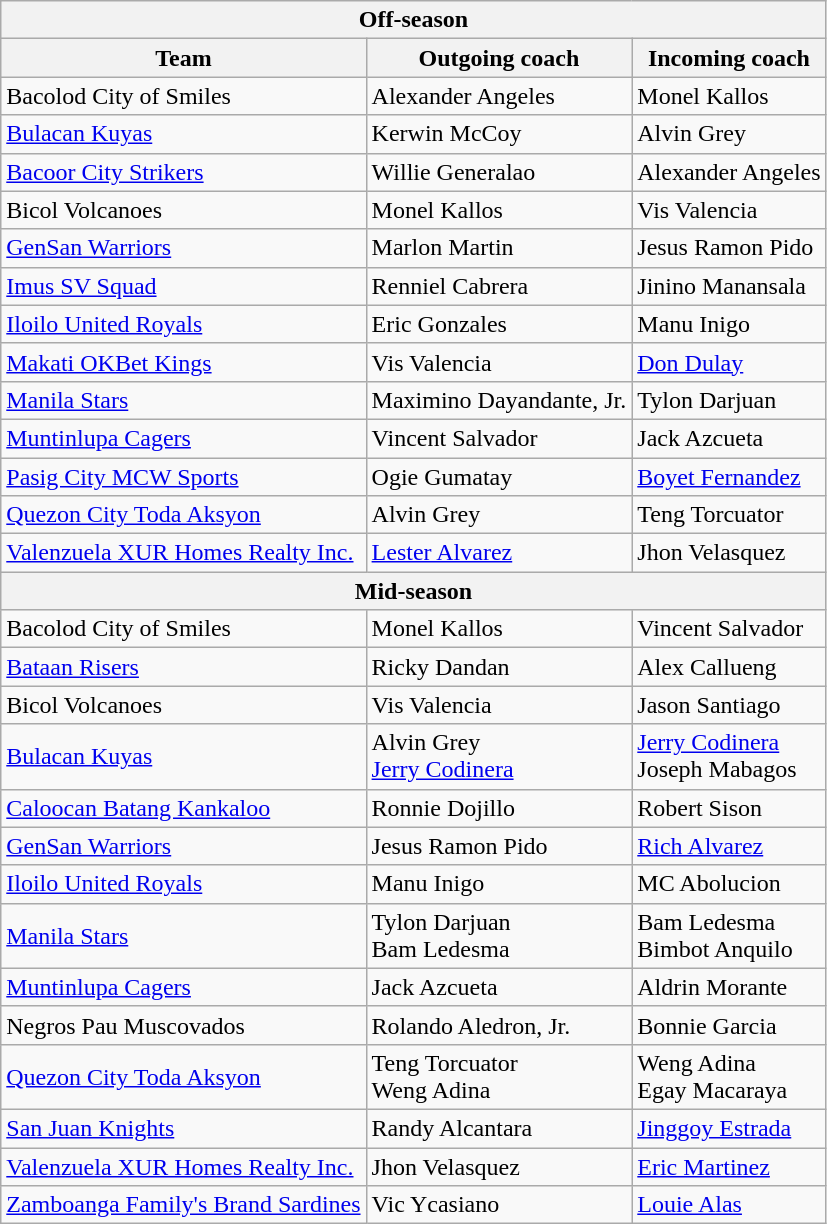<table class="wikitable">
<tr>
<th colspan="3">Off-season</th>
</tr>
<tr>
<th>Team</th>
<th>Outgoing coach</th>
<th>Incoming coach</th>
</tr>
<tr>
<td>Bacolod City of Smiles</td>
<td>Alexander Angeles</td>
<td>Monel Kallos</td>
</tr>
<tr>
<td><a href='#'>Bulacan Kuyas</a></td>
<td>Kerwin McCoy</td>
<td>Alvin Grey</td>
</tr>
<tr>
<td><a href='#'>Bacoor City Strikers</a></td>
<td>Willie Generalao</td>
<td>Alexander Angeles</td>
</tr>
<tr>
<td>Bicol Volcanoes</td>
<td>Monel Kallos</td>
<td>Vis Valencia</td>
</tr>
<tr>
<td><a href='#'>GenSan Warriors</a></td>
<td>Marlon Martin</td>
<td>Jesus Ramon Pido</td>
</tr>
<tr>
<td><a href='#'>Imus SV Squad</a></td>
<td>Renniel Cabrera</td>
<td>Jinino Manansala</td>
</tr>
<tr>
<td><a href='#'>Iloilo United Royals</a></td>
<td>Eric Gonzales</td>
<td>Manu Inigo</td>
</tr>
<tr>
<td><a href='#'>Makati OKBet Kings</a></td>
<td>Vis Valencia</td>
<td><a href='#'>Don Dulay</a></td>
</tr>
<tr>
<td><a href='#'>Manila Stars</a></td>
<td>Maximino Dayandante, Jr.</td>
<td>Tylon Darjuan</td>
</tr>
<tr>
<td><a href='#'>Muntinlupa Cagers</a></td>
<td>Vincent Salvador</td>
<td>Jack Azcueta</td>
</tr>
<tr>
<td><a href='#'>Pasig City MCW Sports</a></td>
<td>Ogie Gumatay</td>
<td><a href='#'>Boyet Fernandez</a></td>
</tr>
<tr>
<td><a href='#'>Quezon City Toda Aksyon</a></td>
<td>Alvin Grey</td>
<td>Teng Torcuator</td>
</tr>
<tr>
<td><a href='#'>Valenzuela XUR Homes Realty Inc.</a></td>
<td><a href='#'>Lester Alvarez</a></td>
<td>Jhon Velasquez</td>
</tr>
<tr>
<th colspan="3">Mid-season</th>
</tr>
<tr>
<td>Bacolod City of Smiles</td>
<td>Monel Kallos</td>
<td>Vincent Salvador</td>
</tr>
<tr>
<td><a href='#'>Bataan Risers</a></td>
<td>Ricky Dandan</td>
<td>Alex Callueng</td>
</tr>
<tr>
<td>Bicol Volcanoes</td>
<td>Vis Valencia</td>
<td>Jason Santiago</td>
</tr>
<tr>
<td><a href='#'>Bulacan Kuyas</a></td>
<td>Alvin Grey <br> <a href='#'>Jerry Codinera</a></td>
<td><a href='#'>Jerry Codinera</a> <br> Joseph Mabagos</td>
</tr>
<tr>
<td><a href='#'>Caloocan Batang Kankaloo</a></td>
<td>Ronnie Dojillo</td>
<td>Robert Sison</td>
</tr>
<tr>
<td><a href='#'>GenSan Warriors</a></td>
<td>Jesus Ramon Pido</td>
<td><a href='#'>Rich Alvarez</a></td>
</tr>
<tr>
<td><a href='#'>Iloilo United Royals</a></td>
<td>Manu Inigo</td>
<td>MC Abolucion</td>
</tr>
<tr>
<td><a href='#'>Manila Stars</a></td>
<td>Tylon Darjuan <br> Bam Ledesma</td>
<td>Bam Ledesma <br> Bimbot Anquilo</td>
</tr>
<tr>
<td><a href='#'>Muntinlupa Cagers</a></td>
<td>Jack Azcueta</td>
<td>Aldrin Morante</td>
</tr>
<tr>
<td>Negros Pau Muscovados</td>
<td>Rolando Aledron, Jr.</td>
<td>Bonnie Garcia</td>
</tr>
<tr>
<td><a href='#'>Quezon City Toda Aksyon</a></td>
<td>Teng Torcuator <br> Weng Adina</td>
<td>Weng Adina <br> Egay Macaraya</td>
</tr>
<tr>
<td><a href='#'>San Juan Knights</a></td>
<td>Randy Alcantara</td>
<td><a href='#'>Jinggoy Estrada</a></td>
</tr>
<tr>
<td><a href='#'>Valenzuela XUR Homes Realty Inc.</a></td>
<td>Jhon Velasquez</td>
<td><a href='#'>Eric Martinez</a></td>
</tr>
<tr>
<td><a href='#'>Zamboanga Family's Brand Sardines</a></td>
<td>Vic Ycasiano</td>
<td><a href='#'>Louie Alas</a></td>
</tr>
</table>
